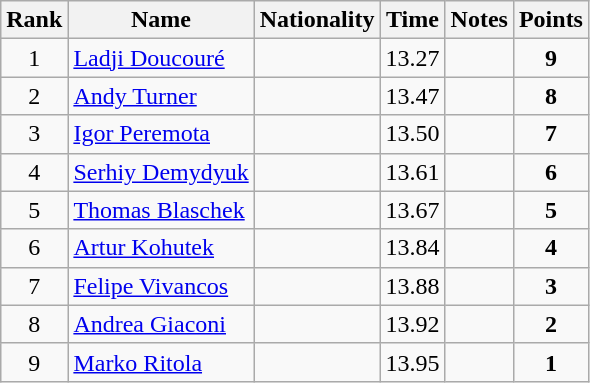<table class="wikitable sortable" style="text-align:center">
<tr>
<th>Rank</th>
<th>Name</th>
<th>Nationality</th>
<th>Time</th>
<th>Notes</th>
<th>Points</th>
</tr>
<tr>
<td>1</td>
<td align=left><a href='#'>Ladji Doucouré</a></td>
<td align=left></td>
<td>13.27</td>
<td></td>
<td><strong>9</strong></td>
</tr>
<tr>
<td>2</td>
<td align=left><a href='#'>Andy Turner</a></td>
<td align=left></td>
<td>13.47</td>
<td></td>
<td><strong>8</strong></td>
</tr>
<tr>
<td>3</td>
<td align=left><a href='#'>Igor Peremota</a></td>
<td align=left></td>
<td>13.50</td>
<td></td>
<td><strong>7</strong></td>
</tr>
<tr>
<td>4</td>
<td align=left><a href='#'>Serhiy Demydyuk</a></td>
<td align=left></td>
<td>13.61</td>
<td></td>
<td><strong>6</strong></td>
</tr>
<tr>
<td>5</td>
<td align=left><a href='#'>Thomas Blaschek</a></td>
<td align=left></td>
<td>13.67</td>
<td></td>
<td><strong>5</strong></td>
</tr>
<tr>
<td>6</td>
<td align=left><a href='#'>Artur Kohutek</a></td>
<td align=left></td>
<td>13.84</td>
<td></td>
<td><strong>4</strong></td>
</tr>
<tr>
<td>7</td>
<td align=left><a href='#'>Felipe Vivancos</a></td>
<td align=left></td>
<td>13.88</td>
<td></td>
<td><strong>3</strong></td>
</tr>
<tr>
<td>8</td>
<td align=left><a href='#'>Andrea Giaconi</a></td>
<td align=left></td>
<td>13.92</td>
<td></td>
<td><strong>2</strong></td>
</tr>
<tr>
<td>9</td>
<td align=left><a href='#'>Marko Ritola</a></td>
<td align=left></td>
<td>13.95</td>
<td></td>
<td><strong>1</strong></td>
</tr>
</table>
